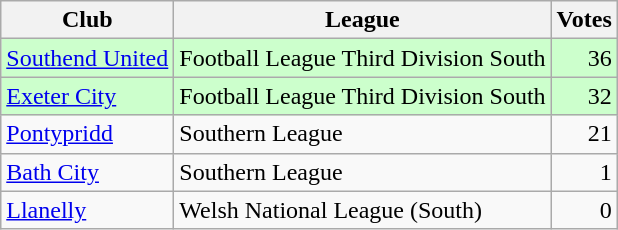<table class=wikitable style=text-align:left>
<tr>
<th>Club</th>
<th>League</th>
<th>Votes</th>
</tr>
<tr bgcolor=ccffcc>
<td><a href='#'>Southend United</a></td>
<td>Football League Third Division South</td>
<td align=right>36</td>
</tr>
<tr bgcolor=ccffcc>
<td><a href='#'>Exeter City</a></td>
<td>Football League Third Division South</td>
<td align=right>32</td>
</tr>
<tr>
<td><a href='#'>Pontypridd</a></td>
<td>Southern League</td>
<td align=right>21</td>
</tr>
<tr>
<td><a href='#'>Bath City</a></td>
<td>Southern League</td>
<td align=right>1</td>
</tr>
<tr>
<td><a href='#'>Llanelly</a></td>
<td>Welsh National League (South)</td>
<td align=right>0</td>
</tr>
</table>
